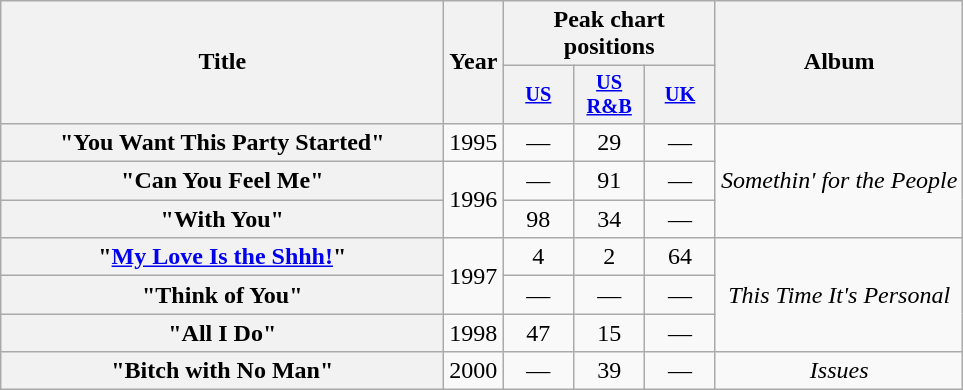<table class="wikitable plainrowheaders" style="text-align:center;">
<tr>
<th scope="col" rowspan="2" style="width:18em;">Title</th>
<th scope="col" rowspan="2">Year</th>
<th scope="col" colspan="3">Peak chart positions</th>
<th scope="col" rowspan="2">Album</th>
</tr>
<tr>
<th style="width:3em;font-size:85%"><a href='#'>US</a><br></th>
<th style="width:3em;font-size:85%"><a href='#'>US<br>R&B</a></th>
<th style="width:3em;font-size:85%"><a href='#'>UK</a><br></th>
</tr>
<tr>
<th scope="row">"You Want This Party Started"</th>
<td>1995</td>
<td align="center">—</td>
<td align="center">29</td>
<td align="center">—</td>
<td rowspan="3"><em>Somethin' for the People</em></td>
</tr>
<tr>
<th scope="row">"Can You Feel Me"</th>
<td rowspan="2">1996</td>
<td align="center">—</td>
<td align="center">91</td>
<td align="center">—</td>
</tr>
<tr>
<th scope="row">"With You"</th>
<td align="center">98</td>
<td align="center">34</td>
<td align="center">—</td>
</tr>
<tr>
<th scope="row">"<a href='#'>My Love Is the Shhh!</a>"</th>
<td rowspan=2>1997</td>
<td align="center">4</td>
<td align="center">2</td>
<td align="center">64</td>
<td rowspan=3><em>This Time It's Personal</em></td>
</tr>
<tr>
<th scope="row">"Think of You"</th>
<td align="center">—</td>
<td align="center">—</td>
<td align="center">—</td>
</tr>
<tr>
<th scope="row">"All I Do"</th>
<td>1998</td>
<td align="center">47</td>
<td align="center">15</td>
<td align="center">—</td>
</tr>
<tr>
<th scope="row">"Bitch with No Man"</th>
<td>2000</td>
<td align="center">—</td>
<td align="center">39</td>
<td align="center">—</td>
<td><em>Issues</em></td>
</tr>
</table>
